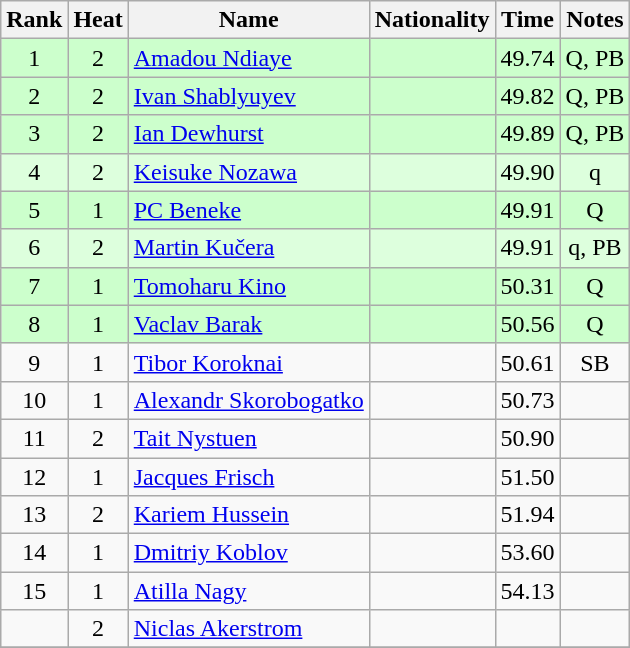<table class="wikitable sortable" style="text-align:center">
<tr>
<th>Rank</th>
<th>Heat</th>
<th>Name</th>
<th>Nationality</th>
<th>Time</th>
<th>Notes</th>
</tr>
<tr bgcolor=ccffcc>
<td>1</td>
<td>2</td>
<td align=left><a href='#'>Amadou Ndiaye</a></td>
<td align=left></td>
<td>49.74</td>
<td>Q, PB</td>
</tr>
<tr bgcolor=ccffcc>
<td>2</td>
<td>2</td>
<td align=left><a href='#'>Ivan Shablyuyev</a></td>
<td align=left></td>
<td>49.82</td>
<td>Q, PB</td>
</tr>
<tr bgcolor=ccffcc>
<td>3</td>
<td>2</td>
<td align=left><a href='#'>Ian Dewhurst</a></td>
<td align=left></td>
<td>49.89</td>
<td>Q, PB</td>
</tr>
<tr bgcolor=ddffdd>
<td>4</td>
<td>2</td>
<td align=left><a href='#'>Keisuke Nozawa</a></td>
<td align=left></td>
<td>49.90</td>
<td>q</td>
</tr>
<tr bgcolor=ccffcc>
<td>5</td>
<td>1</td>
<td align=left><a href='#'>PC Beneke</a></td>
<td align=left></td>
<td>49.91</td>
<td>Q</td>
</tr>
<tr bgcolor=ddffdd>
<td>6</td>
<td>2</td>
<td align=left><a href='#'>Martin Kučera</a></td>
<td align=left></td>
<td>49.91</td>
<td>q, PB</td>
</tr>
<tr bgcolor=ccffcc>
<td>7</td>
<td>1</td>
<td align=left><a href='#'>Tomoharu Kino</a></td>
<td align=left></td>
<td>50.31</td>
<td>Q</td>
</tr>
<tr bgcolor=ccffcc>
<td>8</td>
<td>1</td>
<td align=left><a href='#'>Vaclav Barak</a></td>
<td align=left></td>
<td>50.56</td>
<td>Q</td>
</tr>
<tr>
<td>9</td>
<td>1</td>
<td align=left><a href='#'>Tibor Koroknai</a></td>
<td align=left></td>
<td>50.61</td>
<td>SB</td>
</tr>
<tr>
<td>10</td>
<td>1</td>
<td align=left><a href='#'>Alexandr Skorobogatko</a></td>
<td align=left></td>
<td>50.73</td>
<td></td>
</tr>
<tr>
<td>11</td>
<td>2</td>
<td align=left><a href='#'>Tait Nystuen</a></td>
<td align=left></td>
<td>50.90</td>
<td></td>
</tr>
<tr>
<td>12</td>
<td>1</td>
<td align=left><a href='#'>Jacques Frisch</a></td>
<td align=left></td>
<td>51.50</td>
<td></td>
</tr>
<tr>
<td>13</td>
<td>2</td>
<td align=left><a href='#'>Kariem Hussein</a></td>
<td align=left></td>
<td>51.94</td>
<td></td>
</tr>
<tr>
<td>14</td>
<td>1</td>
<td align=left><a href='#'>Dmitriy Koblov</a></td>
<td align=left></td>
<td>53.60</td>
<td></td>
</tr>
<tr>
<td>15</td>
<td>1</td>
<td align=left><a href='#'>Atilla Nagy</a></td>
<td align=left></td>
<td>54.13</td>
<td></td>
</tr>
<tr>
<td></td>
<td>2</td>
<td align=left><a href='#'>Niclas Akerstrom</a></td>
<td align=left></td>
<td></td>
<td></td>
</tr>
<tr>
</tr>
</table>
